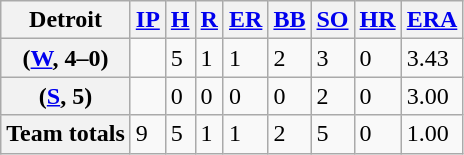<table class="wikitable sortable plainrowheaders" border="2">
<tr>
<th scope="col">Detroit</th>
<th scope="col"><a href='#'>IP</a></th>
<th scope="col"><a href='#'>H</a></th>
<th scope="col"><a href='#'>R</a></th>
<th scope="col"><a href='#'>ER</a></th>
<th scope="col"><a href='#'>BB</a></th>
<th scope="col"><a href='#'>SO</a></th>
<th scope="col"><a href='#'>HR</a></th>
<th scope="col"><a href='#'>ERA</a></th>
</tr>
<tr>
<th scope="row"> (<a href='#'>W</a>, 4–0)</th>
<td></td>
<td>5</td>
<td>1</td>
<td>1</td>
<td>2</td>
<td>3</td>
<td>0</td>
<td>3.43</td>
</tr>
<tr>
<th scope="row"> (<a href='#'>S</a>, 5)</th>
<td></td>
<td>0</td>
<td>0</td>
<td>0</td>
<td>0</td>
<td>2</td>
<td>0</td>
<td>3.00</td>
</tr>
<tr class="sortbottom">
<th scope="row"><strong>Team totals</strong></th>
<td>9</td>
<td>5</td>
<td>1</td>
<td>1</td>
<td>2</td>
<td>5</td>
<td>0</td>
<td>1.00</td>
</tr>
</table>
